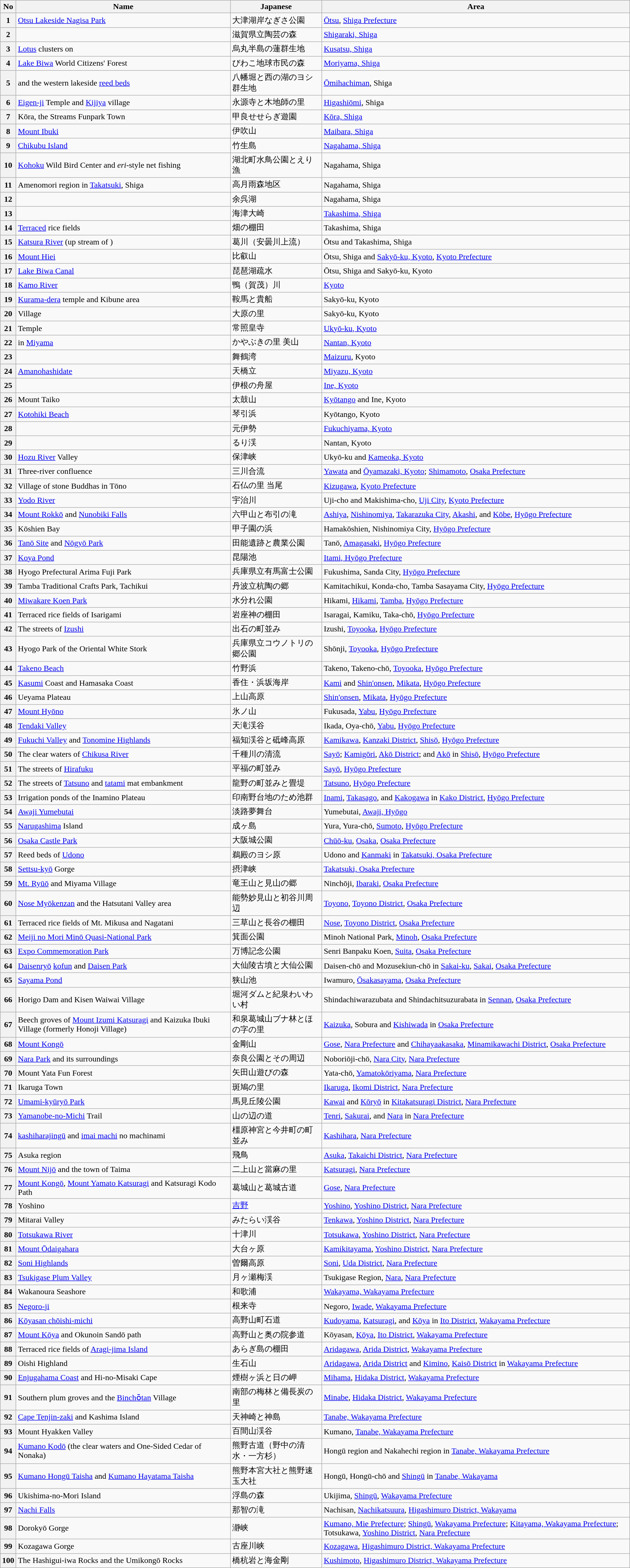<table class = "wikitable">
<tr>
<th>No</th>
<th>Name</th>
<th>Japanese</th>
<th>Area</th>
</tr>
<tr>
<th>1</th>
<td><a href='#'>Otsu Lakeside Nagisa Park</a></td>
<td>大津湖岸なぎさ公園</td>
<td><a href='#'>Ōtsu</a>, <a href='#'>Shiga Prefecture</a></td>
</tr>
<tr>
<th>2</th>
<td></td>
<td>滋賀県立陶芸の森</td>
<td><a href='#'>Shigaraki, Shiga</a></td>
</tr>
<tr>
<th>3</th>
<td><a href='#'>Lotus</a> clusters on </td>
<td>烏丸半島の蓮群生地</td>
<td><a href='#'>Kusatsu, Shiga</a></td>
</tr>
<tr>
<th>4</th>
<td><a href='#'>Lake Biwa</a> World Citizens' Forest</td>
<td>びわこ地球市民の森</td>
<td><a href='#'>Moriyama, Shiga</a></td>
</tr>
<tr>
<th>5</th>
<td> and the western lakeside <a href='#'>reed beds</a></td>
<td>八幡堀と西の湖のヨシ群生地</td>
<td><a href='#'>Ōmihachiman</a>, Shiga</td>
</tr>
<tr>
<th>6</th>
<td><a href='#'>Eigen-ji</a> Temple and <a href='#'>Kijiya</a> village</td>
<td>永源寺と木地師の里</td>
<td><a href='#'>Higashiōmi</a>, Shiga</td>
</tr>
<tr>
<th>7</th>
<td>Kōra, the Streams Funpark Town</td>
<td>甲良せせらぎ遊園</td>
<td><a href='#'>Kōra, Shiga</a></td>
</tr>
<tr>
<th>8</th>
<td><a href='#'>Mount Ibuki</a></td>
<td>伊吹山</td>
<td><a href='#'>Maibara, Shiga</a></td>
</tr>
<tr>
<th>9</th>
<td><a href='#'>Chikubu Island</a></td>
<td>竹生島</td>
<td><a href='#'>Nagahama, Shiga</a></td>
</tr>
<tr>
<th>10</th>
<td><a href='#'>Kohoku</a> Wild Bird Center and <em>eri</em>-style net fishing</td>
<td>湖北町水鳥公園とえり漁</td>
<td>Nagahama, Shiga</td>
</tr>
<tr>
<th>11</th>
<td>Amenomori region in <a href='#'>Takatsuki</a>, Shiga</td>
<td>高月雨森地区</td>
<td>Nagahama, Shiga</td>
</tr>
<tr>
<th>12</th>
<td></td>
<td>余呉湖</td>
<td>Nagahama, Shiga</td>
</tr>
<tr>
<th>13</th>
<td></td>
<td>海津大崎</td>
<td><a href='#'>Takashima, Shiga</a></td>
</tr>
<tr>
<th>14</th>
<td><a href='#'>Terraced</a> rice fields</td>
<td>畑の棚田</td>
<td>Takashima, Shiga</td>
</tr>
<tr>
<th>15</th>
<td><a href='#'>Katsura River</a> (up stream of )</td>
<td>葛川（安曇川上流）</td>
<td>Ōtsu and Takashima, Shiga</td>
</tr>
<tr>
<th>16</th>
<td><a href='#'>Mount Hiei</a></td>
<td>比叡山</td>
<td>Ōtsu, Shiga and <a href='#'>Sakyō-ku, Kyoto</a>, <a href='#'>Kyoto Prefecture</a></td>
</tr>
<tr>
<th>17</th>
<td><a href='#'>Lake Biwa Canal</a></td>
<td>琵琶湖疏水</td>
<td>Ōtsu, Shiga and Sakyō-ku, Kyoto</td>
</tr>
<tr>
<th>18</th>
<td><a href='#'>Kamo River</a></td>
<td>鴨（賀茂）川</td>
<td><a href='#'>Kyoto</a></td>
</tr>
<tr>
<th>19</th>
<td><a href='#'>Kurama-dera</a> temple and Kibune area</td>
<td>鞍馬と貴船</td>
<td>Sakyō-ku, Kyoto</td>
</tr>
<tr>
<th>20</th>
<td> Village</td>
<td>大原の里</td>
<td>Sakyō-ku, Kyoto</td>
</tr>
<tr>
<th>21</th>
<td> Temple</td>
<td>常照皇寺</td>
<td><a href='#'>Ukyō-ku, Kyoto</a></td>
</tr>
<tr>
<th>22</th>
<td> in <a href='#'>Miyama</a></td>
<td>かやぶきの里 美山</td>
<td><a href='#'>Nantan, Kyoto</a></td>
</tr>
<tr>
<th>23</th>
<td></td>
<td>舞鶴湾</td>
<td><a href='#'>Maizuru</a>, Kyoto</td>
</tr>
<tr>
<th>24</th>
<td><a href='#'>Amanohashidate</a></td>
<td>天橋立</td>
<td><a href='#'>Miyazu, Kyoto</a></td>
</tr>
<tr>
<th>25</th>
<td></td>
<td>伊根の舟屋</td>
<td><a href='#'>Ine, Kyoto</a></td>
</tr>
<tr>
<th>26</th>
<td>Mount Taiko</td>
<td>太鼓山</td>
<td><a href='#'>Kyōtango</a> and Ine, Kyoto</td>
</tr>
<tr>
<th>27</th>
<td><a href='#'>Kotohiki Beach</a></td>
<td>琴引浜</td>
<td>Kyōtango, Kyoto</td>
</tr>
<tr>
<th>28</th>
<td></td>
<td>元伊勢</td>
<td><a href='#'>Fukuchiyama, Kyoto</a></td>
</tr>
<tr>
<th>29</th>
<td></td>
<td>るり渓</td>
<td>Nantan, Kyoto</td>
</tr>
<tr>
<th>30</th>
<td><a href='#'>Hozu River</a> Valley</td>
<td>保津峡</td>
<td>Ukyō-ku and <a href='#'>Kameoka, Kyoto</a></td>
</tr>
<tr>
<th>31</th>
<td>Three-river confluence</td>
<td>三川合流</td>
<td><a href='#'>Yawata</a> and <a href='#'>Ōyamazaki, Kyoto</a>; <a href='#'>Shimamoto</a>, <a href='#'>Osaka Prefecture</a></td>
</tr>
<tr>
<th>32</th>
<td>Village of stone Buddhas in Tōno</td>
<td>石仏の里 当尾</td>
<td><a href='#'>Kizugawa</a>, <a href='#'>Kyoto Prefecture</a></td>
</tr>
<tr>
<th>33</th>
<td><a href='#'>Yodo River</a></td>
<td>宇治川</td>
<td>Uji-cho and Makishima-cho, <a href='#'>Uji City</a>, <a href='#'>Kyoto Prefecture</a></td>
</tr>
<tr>
<th>34</th>
<td><a href='#'>Mount Rokkō</a> and <a href='#'>Nunobiki Falls</a></td>
<td>六甲山と布引の滝</td>
<td><a href='#'>Ashiya</a>, <a href='#'>Nishinomiya</a>, <a href='#'>Takarazuka City</a>, <a href='#'>Akashi</a>, and <a href='#'>Kōbe</a>, <a href='#'>Hyōgo Prefecture</a></td>
</tr>
<tr>
<th>35</th>
<td>Kōshien Bay</td>
<td>甲子園の浜</td>
<td>Hamakōshien, Nishinomiya City, <a href='#'>Hyōgo Prefecture</a></td>
</tr>
<tr>
<th>36</th>
<td><a href='#'>Tanō Site</a> and <a href='#'>Nōgyō Park</a></td>
<td>田能遺跡と農業公園</td>
<td>Tanō, <a href='#'>Amagasaki</a>, <a href='#'>Hyōgo Prefecture</a></td>
</tr>
<tr>
<th>37</th>
<td><a href='#'>Koya Pond</a></td>
<td>昆陽池</td>
<td><a href='#'>Itami, Hyōgo Prefecture</a></td>
</tr>
<tr>
<th>38</th>
<td>Hyogo Prefectural Arima Fuji Park</td>
<td>兵庫県立有馬富士公園</td>
<td>Fukushima, Sanda City, <a href='#'>Hyōgo Prefecture</a></td>
</tr>
<tr>
<th>39</th>
<td>Tamba Traditional Crafts Park, Tachikui</td>
<td>丹波立杭陶の郷</td>
<td>Kamitachikui, Konda-cho, Tamba Sasayama City, <a href='#'>Hyōgo Prefecture</a></td>
</tr>
<tr>
<th>40</th>
<td><a href='#'>Miwakare Koen Park</a></td>
<td>水分れ公園</td>
<td>Hikami, <a href='#'>Hikami</a>, <a href='#'>Tamba</a>, <a href='#'>Hyōgo Prefecture</a></td>
</tr>
<tr>
<th>41</th>
<td>Terraced rice fields of Isarigami</td>
<td>岩座神の棚田</td>
<td>Isaragai, Kamiku, Taka-chō, <a href='#'>Hyōgo Prefecture</a></td>
</tr>
<tr>
<th>42</th>
<td>The streets of <a href='#'>Izushi</a></td>
<td>出石の町並み</td>
<td>Izushi, <a href='#'>Toyooka</a>, <a href='#'>Hyōgo Prefecture</a></td>
</tr>
<tr>
<th>43</th>
<td>Hyogo Park of the Oriental White Stork</td>
<td>兵庫県立コウノトリの郷公園</td>
<td>Shōnji, <a href='#'>Toyooka</a>, <a href='#'>Hyōgo Prefecture</a></td>
</tr>
<tr>
<th>44</th>
<td><a href='#'>Takeno Beach</a></td>
<td>竹野浜</td>
<td>Takeno, Takeno-chō, <a href='#'>Toyooka</a>, <a href='#'>Hyōgo Prefecture</a></td>
</tr>
<tr>
<th>45</th>
<td><a href='#'>Kasumi</a> Coast and Hamasaka Coast</td>
<td>香住・浜坂海岸</td>
<td><a href='#'>Kami</a> and <a href='#'>Shin'onsen</a>, <a href='#'>Mikata</a>, <a href='#'>Hyōgo Prefecture</a></td>
</tr>
<tr>
<th>46</th>
<td>Ueyama Plateau</td>
<td>上山高原</td>
<td><a href='#'>Shin'onsen</a>, <a href='#'>Mikata</a>, <a href='#'>Hyōgo Prefecture</a></td>
</tr>
<tr>
<th>47</th>
<td><a href='#'>Mount Hyōno</a></td>
<td>氷ノ山</td>
<td>Fukusada, <a href='#'>Yabu</a>, <a href='#'>Hyōgo Prefecture</a></td>
</tr>
<tr>
<th>48</th>
<td><a href='#'>Tendaki Valley</a></td>
<td>天滝渓谷</td>
<td>Ikada, Oya-chō, <a href='#'>Yabu</a>, <a href='#'>Hyōgo Prefecture</a></td>
</tr>
<tr>
<th>49</th>
<td><a href='#'>Fukuchi Valley</a> and <a href='#'>Tonomine Highlands</a></td>
<td>福知渓谷と砥峰高原</td>
<td><a href='#'>Kamikawa</a>, <a href='#'>Kanzaki District</a>, <a href='#'>Shisō</a>, <a href='#'>Hyōgo Prefecture</a></td>
</tr>
<tr>
<th>50</th>
<td>The clear waters of <a href='#'>Chikusa River</a></td>
<td>千種川の清流</td>
<td><a href='#'>Sayō</a>; <a href='#'>Kamigōri</a>, <a href='#'>Akō District</a>; and <a href='#'>Akō</a> in <a href='#'>Shisō</a>, <a href='#'>Hyōgo Prefecture</a></td>
</tr>
<tr>
<th>51</th>
<td>The streets of <a href='#'>Hirafuku</a></td>
<td>平福の町並み</td>
<td><a href='#'>Sayō</a>, <a href='#'>Hyōgo Prefecture</a></td>
</tr>
<tr>
<th>52</th>
<td>The streets of <a href='#'>Tatsuno</a> and <a href='#'>tatami</a> mat embankment</td>
<td>龍野の町並みと畳堤</td>
<td><a href='#'>Tatsuno</a>, <a href='#'>Hyōgo Prefecture</a></td>
</tr>
<tr>
<th>53</th>
<td>Irrigation ponds of the Inamino Plateau</td>
<td>印南野台地のため池群</td>
<td><a href='#'>Inami</a>, <a href='#'>Takasago</a>, and <a href='#'>Kakogawa</a> in <a href='#'>Kako District</a>, <a href='#'>Hyōgo Prefecture</a></td>
</tr>
<tr>
<th>54</th>
<td><a href='#'>Awaji Yumebutai</a></td>
<td>淡路夢舞台</td>
<td>Yumebutai, <a href='#'>Awaji, Hyōgo</a></td>
</tr>
<tr>
<th>55</th>
<td><a href='#'>Narugashima</a> Island</td>
<td>成ヶ島</td>
<td>Yura, Yura-chō, <a href='#'>Sumoto</a>, <a href='#'>Hyōgo Prefecture</a></td>
</tr>
<tr>
<th>56</th>
<td><a href='#'>Osaka Castle Park</a></td>
<td>大阪城公園</td>
<td><a href='#'>Chūō-ku</a>, <a href='#'>Osaka</a>, <a href='#'>Osaka Prefecture</a></td>
</tr>
<tr>
<th>57</th>
<td>Reed beds of <a href='#'>Udono</a></td>
<td>鵜殿のヨシ原</td>
<td>Udono and <a href='#'>Kanmaki</a> in <a href='#'>Takatsuki, Osaka Prefecture</a></td>
</tr>
<tr>
<th>58</th>
<td><a href='#'>Settsu-kyō</a> Gorge</td>
<td>摂津峡</td>
<td><a href='#'>Takatsuki, Osaka Prefecture</a></td>
</tr>
<tr>
<th>59</th>
<td><a href='#'>Mt. Ryūō</a> and Miyama Village</td>
<td>竜王山と見山の郷</td>
<td>Ninchōji, <a href='#'>Ibaraki</a>, <a href='#'>Osaka Prefecture</a></td>
</tr>
<tr>
<th>60</th>
<td><a href='#'>Nose Myōkenzan</a> and the Hatsutani Valley area</td>
<td>能勢妙見山と初谷川周辺</td>
<td><a href='#'>Toyono</a>, <a href='#'>Toyono District</a>, <a href='#'>Osaka Prefecture</a></td>
</tr>
<tr>
<th>61</th>
<td>Terraced rice fields of Mt. Mikusa and Nagatani</td>
<td>三草山と長谷の棚田</td>
<td><a href='#'>Nose</a>, <a href='#'>Toyono District</a>, <a href='#'>Osaka Prefecture</a></td>
</tr>
<tr>
<th>62</th>
<td><a href='#'>Meiji no Mori Minō Quasi-National Park</a></td>
<td>箕面公園</td>
<td>Minoh National Park, <a href='#'>Minoh</a>, <a href='#'>Osaka Prefecture</a></td>
</tr>
<tr>
<th>63</th>
<td><a href='#'>Expo Commemoration Park</a></td>
<td>万博記念公園</td>
<td>Senri Banpaku Koen, <a href='#'>Suita</a>, <a href='#'>Osaka Prefecture</a></td>
</tr>
<tr>
<th>64</th>
<td><a href='#'>Daisenry</a><a href='#'>ō</a> <a href='#'>kofun</a> and <a href='#'>Daisen Park</a></td>
<td>大仙陵古墳と大仙公園</td>
<td>Daisen-chō and Mozusekiun-chō in <a href='#'>Sakai-ku</a>, <a href='#'>Sakai</a>, <a href='#'>Osaka Prefecture</a></td>
</tr>
<tr>
<th>65</th>
<td><a href='#'>Sayama Pond</a></td>
<td>狭山池</td>
<td>Iwamuro, <a href='#'>Ōsakasayama</a>, <a href='#'>Osaka Prefecture</a></td>
</tr>
<tr>
<th>66</th>
<td>Horigo Dam and Kisen Waiwai Village</td>
<td>堀河ダムと紀泉わいわい村</td>
<td>Shindachiwarazubata and Shindachitsuzurabata in <a href='#'>Sennan</a>, <a href='#'>Osaka Prefecture</a></td>
</tr>
<tr>
<th>67</th>
<td>Beech groves of <a href='#'>Mount Izumi Katsuragi</a> and Kaizuka Ibuki Village (formerly Honoji Village)</td>
<td>和泉葛城山ブナ林とほの字の里</td>
<td><a href='#'>Kaizuka</a>, Sobura and <a href='#'>Kishiwada</a> in <a href='#'>Osaka Prefecture</a></td>
</tr>
<tr>
<th>68</th>
<td><a href='#'>Mount Kongō</a></td>
<td>金剛山</td>
<td><a href='#'>Gose</a>, <a href='#'>Nara Prefecture</a> and <a href='#'>Chihayaakasaka</a>, <a href='#'>Minamikawachi District</a>, <a href='#'>Osaka Prefecture</a></td>
</tr>
<tr>
<th>69</th>
<td><a href='#'>Nara Park</a> and its surroundings</td>
<td>奈良公園とその周辺</td>
<td>Noboriōji-chō, <a href='#'>Nara City</a>, <a href='#'>Nara Prefecture</a></td>
</tr>
<tr>
<th>70</th>
<td>Mount Yata Fun Forest</td>
<td>矢田山遊びの森</td>
<td>Yata-chō, <a href='#'>Yamatokōriyama</a>, <a href='#'>Nara Prefecture</a></td>
</tr>
<tr>
<th>71</th>
<td>Ikaruga Town</td>
<td>斑鳩の里</td>
<td><a href='#'>Ikaruga</a>, <a href='#'>Ikomi District</a>, <a href='#'>Nara Prefecture</a></td>
</tr>
<tr>
<th>72</th>
<td><a href='#'>Umami-kyūryō Park</a></td>
<td>馬見丘陵公園</td>
<td><a href='#'>Kawai</a> and <a href='#'>Kōryō</a> in <a href='#'>Kitakatsuragi District</a>, <a href='#'>Nara Prefecture</a></td>
</tr>
<tr>
<th>73</th>
<td><a href='#'>Yamanobe-no-Michi</a> Trail</td>
<td>山の辺の道</td>
<td><a href='#'>Tenri</a>, <a href='#'>Sakurai</a>, and <a href='#'>Nara</a> in <a href='#'>Nara Prefecture</a></td>
</tr>
<tr>
<th>74</th>
<td><a href='#'>kashiharajingū</a> and <a href='#'>imai machi</a> no machinami</td>
<td>橿原神宮と今井町の町並み</td>
<td><a href='#'>Kashihara</a>, <a href='#'>Nara Prefecture</a></td>
</tr>
<tr>
<th>75</th>
<td>Asuka region</td>
<td>飛鳥</td>
<td><a href='#'>Asuka</a>, <a href='#'>Takaichi District</a>, <a href='#'>Nara Prefecture</a></td>
</tr>
<tr>
<th>76</th>
<td><a href='#'>Mount Nijō</a> and the town of Taima</td>
<td>二上山と當麻の里</td>
<td><a href='#'>Katsuragi</a>, <a href='#'>Nara Prefecture</a></td>
</tr>
<tr>
<th>77</th>
<td><a href='#'>Mount Kongō</a>, <a href='#'>Mount Yamato Katsuragi</a> and Katsuragi Kodo Path</td>
<td>葛城山と葛城古道</td>
<td><a href='#'>Gose</a>, <a href='#'>Nara Prefecture</a></td>
</tr>
<tr>
<th>78</th>
<td>Yoshino</td>
<td><a href='#'>吉野</a></td>
<td><a href='#'>Yoshino</a>, <a href='#'>Yoshino District</a>, <a href='#'>Nara Prefecture</a></td>
</tr>
<tr>
<th>79</th>
<td>Mitarai Valley</td>
<td>みたらい渓谷</td>
<td><a href='#'>Tenkawa</a>, <a href='#'>Yoshino District</a>, <a href='#'>Nara Prefecture</a></td>
</tr>
<tr>
<th>80</th>
<td><a href='#'>Totsukawa River</a></td>
<td>十津川</td>
<td><a href='#'>Totsukawa</a>, <a href='#'>Yoshino District</a>, <a href='#'>Nara Prefecture</a></td>
</tr>
<tr>
<th>81</th>
<td><a href='#'>Mount Ōdaigahara</a></td>
<td>大台ヶ原</td>
<td><a href='#'>Kamikitayama</a>, <a href='#'>Yoshino District</a>, <a href='#'>Nara Prefecture</a></td>
</tr>
<tr>
<th>82</th>
<td><a href='#'>Soni Highlands</a></td>
<td>曽爾高原</td>
<td><a href='#'>Soni</a>, <a href='#'>Uda District</a>, <a href='#'>Nara Prefecture</a></td>
</tr>
<tr>
<th>83</th>
<td><a href='#'>Tsukigase Plum Valley</a></td>
<td>月ヶ瀬梅渓</td>
<td>Tsukigase Region, <a href='#'>Nara</a>, <a href='#'>Nara Prefecture</a></td>
</tr>
<tr>
<th>84</th>
<td>Wakanoura Seashore</td>
<td>和歌浦</td>
<td><a href='#'>Wakayama, Wakayama Prefecture</a></td>
</tr>
<tr>
<th>85</th>
<td><a href='#'>Negoro-ji</a></td>
<td>根来寺</td>
<td>Negoro, <a href='#'>Iwade</a>, <a href='#'>Wakayama Prefecture</a></td>
</tr>
<tr>
<th>86</th>
<td><a href='#'>Kōyasan chōishi-michi</a></td>
<td>高野山町石道</td>
<td><a href='#'>Kudoyama</a>, <a href='#'>Katsuragi</a>, and <a href='#'>Kōya</a> in <a href='#'>Ito District</a>, <a href='#'>Wakayama Prefecture</a></td>
</tr>
<tr>
<th>87</th>
<td><a href='#'>Mount Kōya</a> and Okunoin Sandō path</td>
<td>高野山と奥の院参道</td>
<td>Kōyasan, <a href='#'>Kōya</a>, <a href='#'>Ito District</a>, <a href='#'>Wakayama Prefecture</a></td>
</tr>
<tr>
<th>88</th>
<td>Terraced rice fields of <a href='#'>Aragi-jima Island</a></td>
<td>あらぎ島の棚田</td>
<td><a href='#'>Aridagawa</a>, <a href='#'>Arida District</a>, <a href='#'>Wakayama Prefecture</a></td>
</tr>
<tr>
<th>89</th>
<td>Oishi Highland</td>
<td>生石山</td>
<td><a href='#'>Aridagawa</a>, <a href='#'>Arida District</a> and <a href='#'>Kimino</a>, <a href='#'>Kaisō District</a> in <a href='#'>Wakayama Prefecture</a></td>
</tr>
<tr>
<th>90</th>
<td><a href='#'>Enjugahama Coast</a> and Hi-no-Misaki Cape</td>
<td>煙樹ヶ浜と日の岬</td>
<td><a href='#'>Mihama</a>, <a href='#'>Hidaka District</a>, <a href='#'>Wakayama Prefecture</a></td>
</tr>
<tr>
<th>91</th>
<td>Southern plum groves and the <a href='#'>Binchо̄tan</a> Village</td>
<td>南部の梅林と備長炭の里</td>
<td><a href='#'>Minabe</a>, <a href='#'>Hidaka District</a>, <a href='#'>Wakayama Prefecture</a></td>
</tr>
<tr>
<th>92</th>
<td><a href='#'>Cape Tenjin-zaki</a> and Kashima Island</td>
<td>天神崎と神島</td>
<td><a href='#'>Tanabe, Wakayama Prefecture</a></td>
</tr>
<tr>
<th>93</th>
<td>Mount Hyakken Valley</td>
<td>百間山渓谷</td>
<td>Kumano, <a href='#'>Tanabe, Wakayama Prefecture</a></td>
</tr>
<tr>
<th>94</th>
<td><a href='#'>Kumano Kodō</a> (the clear waters and One-Sided Cedar of Nonaka)</td>
<td>熊野古道（野中の清水・一方杉）</td>
<td>Hongū region and Nakahechi region in <a href='#'>Tanabe, Wakayama Prefecture</a></td>
</tr>
<tr>
<th>95</th>
<td><a href='#'>Kumano Hongū Taisha</a> and <a href='#'>Kumano Hayatama Taisha</a></td>
<td>熊野本宮大社と熊野速玉大社</td>
<td>Hongū, Hongū-chō and <a href='#'>Shingū</a> in <a href='#'>Tanabe, Wakayama</a></td>
</tr>
<tr>
<th>96</th>
<td>Ukishima-no-Mori Island</td>
<td>浮島の森</td>
<td>Ukijima, <a href='#'>Shingū</a>, <a href='#'>Wakayama Prefecture</a></td>
</tr>
<tr>
<th>97</th>
<td><a href='#'>Nachi Falls</a></td>
<td>那智の滝</td>
<td>Nachisan, <a href='#'>Nachikatsuura</a>, <a href='#'>Higashimuro District, Wakayama</a></td>
</tr>
<tr>
<th>98</th>
<td>Dorokyō Gorge</td>
<td>瀞峡</td>
<td><a href='#'>Kumano, Mie Prefecture</a>; <a href='#'>Shingū</a>, <a href='#'>Wakayama Prefecture</a>; <a href='#'>Kitayama, Wakayama Prefecture</a>; Totsukawa, <a href='#'>Yoshino District</a>, <a href='#'>Nara Prefecture</a></td>
</tr>
<tr>
<th>99</th>
<td>Kozagawa Gorge</td>
<td>古座川峡</td>
<td><a href='#'>Kozagawa</a>, <a href='#'>Higashimuro District, Wakayama Prefecture</a></td>
</tr>
<tr>
<th>100</th>
<td>The Hashigui-iwa Rocks and the Umikongō Rocks</td>
<td>橋杭岩と海金剛</td>
<td><a href='#'>Kushimoto</a>, <a href='#'>Higashimuro District, Wakayama Prefecture</a></td>
</tr>
</table>
